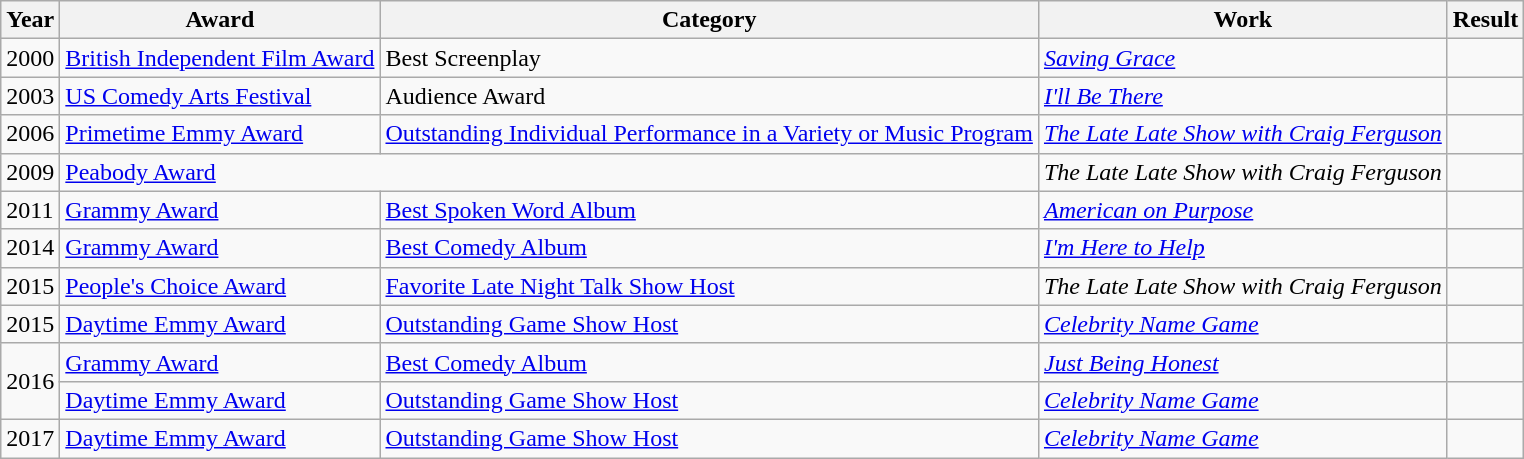<table class="wikitable sortable">
<tr>
<th>Year</th>
<th>Award</th>
<th>Category</th>
<th>Work</th>
<th>Result</th>
</tr>
<tr>
<td>2000</td>
<td><a href='#'>British Independent Film Award</a></td>
<td>Best Screenplay</td>
<td><em><a href='#'>Saving Grace</a></em></td>
<td></td>
</tr>
<tr>
<td>2003</td>
<td><a href='#'>US Comedy Arts Festival</a></td>
<td>Audience Award</td>
<td><em><a href='#'>I'll Be There</a></em></td>
<td></td>
</tr>
<tr>
<td>2006</td>
<td><a href='#'>Primetime Emmy Award</a></td>
<td><a href='#'>Outstanding Individual Performance in a Variety or Music Program</a></td>
<td><em><a href='#'>The Late Late Show with Craig Ferguson</a></em></td>
<td></td>
</tr>
<tr>
<td>2009</td>
<td colspan="2"><a href='#'>Peabody Award</a></td>
<td><em>The Late Late Show with Craig Ferguson</em></td>
<td></td>
</tr>
<tr>
<td>2011</td>
<td><a href='#'>Grammy Award</a></td>
<td><a href='#'>Best Spoken Word Album</a></td>
<td><em><a href='#'>American on Purpose</a></em></td>
<td></td>
</tr>
<tr>
<td>2014</td>
<td><a href='#'>Grammy Award</a></td>
<td><a href='#'>Best Comedy Album</a></td>
<td><em><a href='#'>I'm Here to Help</a></em></td>
<td></td>
</tr>
<tr>
<td>2015</td>
<td><a href='#'>People's Choice Award</a></td>
<td><a href='#'>Favorite Late Night Talk Show Host</a></td>
<td><em>The Late Late Show with Craig Ferguson</em></td>
<td></td>
</tr>
<tr>
<td>2015</td>
<td><a href='#'>Daytime Emmy Award</a></td>
<td><a href='#'>Outstanding Game Show Host</a></td>
<td><em><a href='#'>Celebrity Name Game</a></em></td>
<td></td>
</tr>
<tr>
<td rowspan="2">2016</td>
<td><a href='#'>Grammy Award</a></td>
<td><a href='#'>Best Comedy Album</a></td>
<td><em><a href='#'>Just Being Honest</a></em></td>
<td></td>
</tr>
<tr>
<td><a href='#'>Daytime Emmy Award</a></td>
<td><a href='#'>Outstanding Game Show Host</a></td>
<td><em><a href='#'>Celebrity Name Game</a></em></td>
<td></td>
</tr>
<tr>
<td>2017</td>
<td><a href='#'>Daytime Emmy Award</a></td>
<td><a href='#'>Outstanding Game Show Host</a></td>
<td><em><a href='#'>Celebrity Name Game</a></em></td>
<td></td>
</tr>
</table>
